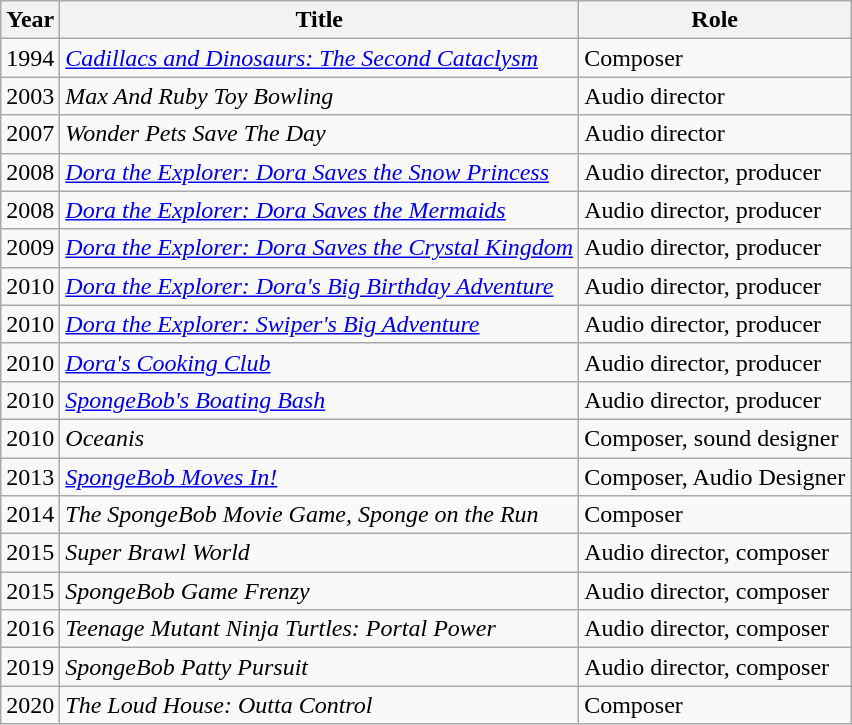<table class="wikitable">
<tr>
<th>Year</th>
<th>Title</th>
<th>Role</th>
</tr>
<tr>
<td>1994</td>
<td><em><a href='#'>Cadillacs and Dinosaurs: The Second Cataclysm</a></em></td>
<td>Composer</td>
</tr>
<tr>
<td>2003</td>
<td><em>Max And Ruby Toy Bowling</em></td>
<td>Audio director</td>
</tr>
<tr>
<td>2007</td>
<td><em>Wonder Pets Save The Day</em></td>
<td>Audio director</td>
</tr>
<tr>
<td>2008</td>
<td><a href='#'><em>Dora the Explorer: Dora Saves the Snow Princess</em></a></td>
<td>Audio director, producer</td>
</tr>
<tr>
<td>2008</td>
<td><em><a href='#'>Dora the Explorer: Dora Saves the Mermaids</a></em></td>
<td>Audio director, producer</td>
</tr>
<tr>
<td>2009</td>
<td><em><a href='#'>Dora the Explorer: Dora Saves the Crystal Kingdom</a></em></td>
<td>Audio director, producer</td>
</tr>
<tr>
<td>2010</td>
<td><a href='#'><em>Dora the Explorer: Dora's Big Birthday Adventure</em></a></td>
<td>Audio director, producer</td>
</tr>
<tr>
<td>2010</td>
<td><a href='#'><em>Dora the Explorer: Swiper's Big Adventure</em></a></td>
<td>Audio director, producer</td>
</tr>
<tr>
<td>2010</td>
<td><em><a href='#'>Dora's Cooking Club</a></em></td>
<td>Audio director, producer</td>
</tr>
<tr>
<td>2010</td>
<td><em><a href='#'>SpongeBob's Boating Bash</a></em></td>
<td>Audio director, producer</td>
</tr>
<tr>
<td>2010</td>
<td><em>Oceanis</em></td>
<td>Composer, sound designer</td>
</tr>
<tr>
<td>2013</td>
<td><em><a href='#'>SpongeBob Moves In!</a></em></td>
<td>Composer, Audio Designer</td>
</tr>
<tr>
<td>2014</td>
<td><em>The SpongeBob Movie Game, Sponge on the Run</em></td>
<td>Composer</td>
</tr>
<tr>
<td>2015</td>
<td><em>Super Brawl World</em></td>
<td>Audio director, composer</td>
</tr>
<tr>
<td>2015</td>
<td><em>SpongeBob Game Frenzy</em></td>
<td>Audio director, composer</td>
</tr>
<tr>
<td>2016</td>
<td><em>Teenage Mutant Ninja Turtles: Portal Power</em></td>
<td>Audio director, composer</td>
</tr>
<tr>
<td>2019</td>
<td><em>SpongeBob Patty Pursuit</em></td>
<td>Audio director, composer</td>
</tr>
<tr>
<td>2020</td>
<td><em>The Loud House: Outta Control</em></td>
<td>Composer</td>
</tr>
</table>
